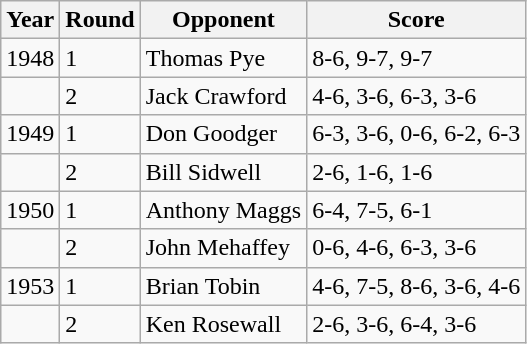<table class="wikitable sortable">
<tr>
<th>Year</th>
<th>Round</th>
<th>Opponent</th>
<th>Score</th>
</tr>
<tr>
<td>1948</td>
<td>1</td>
<td>Thomas Pye</td>
<td>8-6, 9-7, 9-7</td>
</tr>
<tr>
<td></td>
<td>2</td>
<td>Jack Crawford</td>
<td>4-6, 3-6, 6-3, 3-6</td>
</tr>
<tr>
<td>1949</td>
<td>1</td>
<td>Don Goodger</td>
<td>6-3, 3-6, 0-6, 6-2, 6-3</td>
</tr>
<tr>
<td></td>
<td>2</td>
<td>Bill Sidwell</td>
<td>2-6, 1-6, 1-6</td>
</tr>
<tr>
<td>1950</td>
<td>1</td>
<td>Anthony Maggs</td>
<td>6-4, 7-5, 6-1</td>
</tr>
<tr>
<td></td>
<td>2</td>
<td>John Mehaffey</td>
<td>0-6, 4-6, 6-3, 3-6</td>
</tr>
<tr>
<td>1953</td>
<td>1</td>
<td>Brian Tobin</td>
<td>4-6, 7-5, 8-6, 3-6, 4-6</td>
</tr>
<tr>
<td></td>
<td>2</td>
<td>Ken Rosewall</td>
<td>2-6, 3-6, 6-4, 3-6</td>
</tr>
</table>
